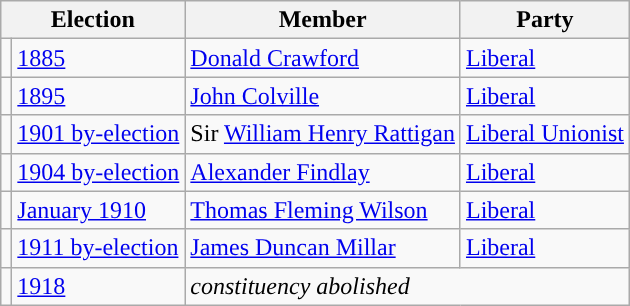<table class="wikitable">
<tr>
<th colspan="2">Election</th>
<th>Member</th>
<th>Party</th>
</tr>
<tr>
<td style="color:inherit;background-color: "></td>
<td><a href='#'>1885</a></td>
<td><a href='#'>Donald Crawford</a></td>
<td><a href='#'>Liberal</a></td>
</tr>
<tr>
<td style="color:inherit;background-color: "></td>
<td><a href='#'>1895</a></td>
<td><a href='#'>John Colville</a></td>
<td><a href='#'>Liberal</a></td>
</tr>
<tr>
<td style="color:inherit;background-color: "></td>
<td><a href='#'>1901 by-election</a></td>
<td>Sir <a href='#'>William Henry Rattigan</a></td>
<td><a href='#'>Liberal Unionist</a></td>
</tr>
<tr>
<td style="color:inherit;background-color: "></td>
<td><a href='#'>1904 by-election</a></td>
<td><a href='#'>Alexander Findlay</a></td>
<td><a href='#'>Liberal</a></td>
</tr>
<tr>
<td style="color:inherit;background-color: "></td>
<td><a href='#'>January 1910</a></td>
<td><a href='#'>Thomas Fleming Wilson</a></td>
<td><a href='#'>Liberal</a></td>
</tr>
<tr>
<td style="color:inherit;background-color: "></td>
<td><a href='#'>1911 by-election</a></td>
<td><a href='#'>James Duncan Millar</a></td>
<td><a href='#'>Liberal</a></td>
</tr>
<tr>
<td></td>
<td><a href='#'>1918</a></td>
<td colspan="2"><em>constituency abolished</em></td>
</tr>
</table>
